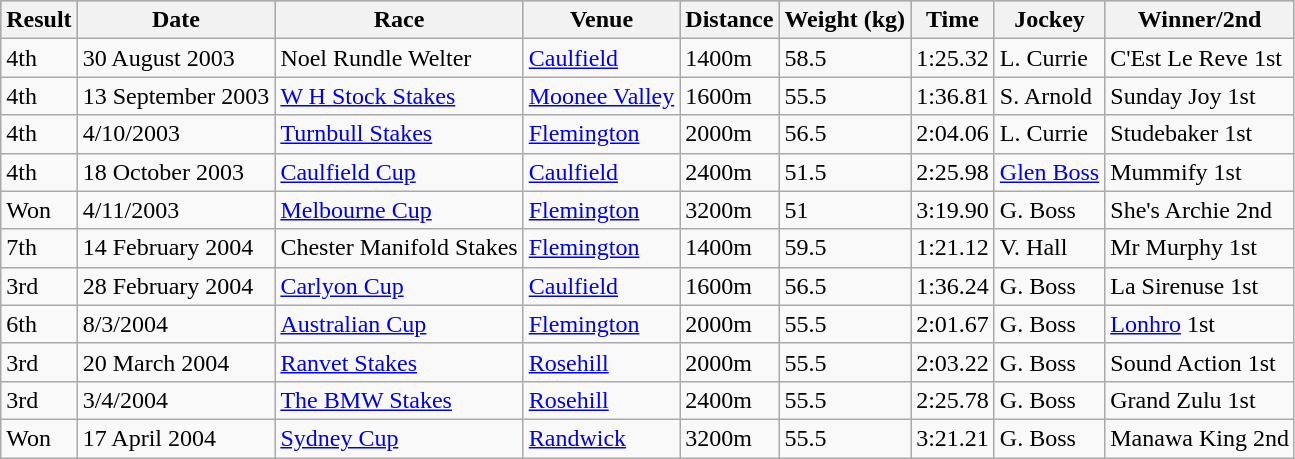<table class="wikitable" border="1">
<tr style="background:silver; color:black">
<th>Result</th>
<th>Date</th>
<th>Race</th>
<th>Venue</th>
<th>Distance</th>
<th>Weight (kg)</th>
<th>Time</th>
<th>Jockey</th>
<th>Winner/2nd</th>
</tr>
<tr>
<td>4th</td>
<td>30 August 2003</td>
<td>Noel Rundle Welter</td>
<td><a href='#'>Caulfield</a></td>
<td>1400m</td>
<td>58.5</td>
<td>1:25.32</td>
<td>L. Currie</td>
<td>C'Est Le Reve 1st</td>
</tr>
<tr>
<td>4th</td>
<td>13 September 2003</td>
<td><a href='#'>W H Stock Stakes</a></td>
<td><a href='#'>Moonee Valley</a></td>
<td>1600m</td>
<td>55.5</td>
<td>1:36.81</td>
<td>S. Arnold</td>
<td>Sunday Joy 1st</td>
</tr>
<tr>
<td>4th</td>
<td>4/10/2003</td>
<td><a href='#'>Turnbull Stakes</a></td>
<td><a href='#'>Flemington</a></td>
<td>2000m</td>
<td>56.5</td>
<td>2:04.06</td>
<td>L. Currie</td>
<td>Studebaker 1st</td>
</tr>
<tr>
<td>4th</td>
<td>18 October 2003</td>
<td><a href='#'>Caulfield Cup</a></td>
<td><a href='#'>Caulfield</a></td>
<td>2400m</td>
<td>51.5</td>
<td>2:25.98</td>
<td><a href='#'>Glen Boss</a></td>
<td>Mummify 1st</td>
</tr>
<tr>
<td>Won</td>
<td>4/11/2003</td>
<td><a href='#'>Melbourne Cup</a></td>
<td><a href='#'>Flemington</a></td>
<td>3200m</td>
<td>51</td>
<td>3:19.90</td>
<td>G. Boss</td>
<td>She's Archie 2nd</td>
</tr>
<tr>
<td>7th</td>
<td>14 February 2004</td>
<td>Chester Manifold Stakes</td>
<td><a href='#'>Flemington</a></td>
<td>1400m</td>
<td>59.5</td>
<td>1:21.12</td>
<td>V. Hall</td>
<td>Mr Murphy 1st</td>
</tr>
<tr>
<td>3rd</td>
<td>28 February 2004</td>
<td><a href='#'>Carlyon Cup</a></td>
<td><a href='#'>Caulfield</a></td>
<td>1600m</td>
<td>56.5</td>
<td>1:36.24</td>
<td>G. Boss</td>
<td>La Sirenuse 1st</td>
</tr>
<tr>
<td>6th</td>
<td>8/3/2004</td>
<td><a href='#'>Australian Cup</a></td>
<td><a href='#'>Flemington</a></td>
<td>2000m</td>
<td>55.5</td>
<td>2:01.67</td>
<td>G. Boss</td>
<td><a href='#'>Lonhro</a> 1st</td>
</tr>
<tr>
<td>3rd</td>
<td>20 March 2004</td>
<td><a href='#'>Ranvet Stakes</a></td>
<td><a href='#'>Rosehill</a></td>
<td>2000m</td>
<td>55.5</td>
<td>2:03.22</td>
<td>G. Boss</td>
<td>Sound Action 1st</td>
</tr>
<tr>
<td>3rd</td>
<td>3/4/2004</td>
<td><a href='#'>The BMW Stakes</a></td>
<td><a href='#'>Rosehill</a></td>
<td>2400m</td>
<td>55.5</td>
<td>2:25.78</td>
<td>G. Boss</td>
<td>Grand Zulu 1st</td>
</tr>
<tr>
<td>Won</td>
<td>17 April 2004</td>
<td><a href='#'>Sydney Cup</a></td>
<td><a href='#'>Randwick</a></td>
<td>3200m</td>
<td>55.5</td>
<td>3:21.21</td>
<td>G. Boss</td>
<td>Manawa King 2nd</td>
</tr>
</table>
